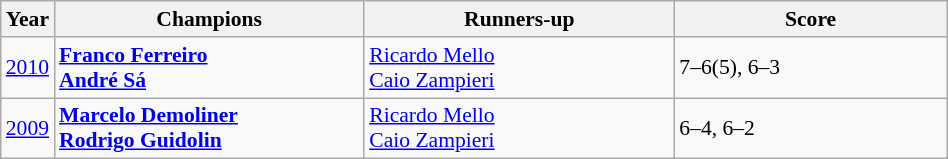<table class="wikitable" style="font-size:90%">
<tr>
<th>Year</th>
<th width="200">Champions</th>
<th width="200">Runners-up</th>
<th width="175">Score</th>
</tr>
<tr>
<td><a href='#'>2010</a></td>
<td> <strong><a href='#'>Franco Ferreiro</a></strong><br> <strong><a href='#'>André Sá</a></strong></td>
<td> <a href='#'>Ricardo Mello</a><br> <a href='#'>Caio Zampieri</a></td>
<td>7–6(5), 6–3</td>
</tr>
<tr>
<td><a href='#'>2009</a></td>
<td> <strong><a href='#'>Marcelo Demoliner</a></strong><br> <strong><a href='#'>Rodrigo Guidolin</a></strong></td>
<td> <a href='#'>Ricardo Mello</a><br> <a href='#'>Caio Zampieri</a></td>
<td>6–4, 6–2</td>
</tr>
</table>
